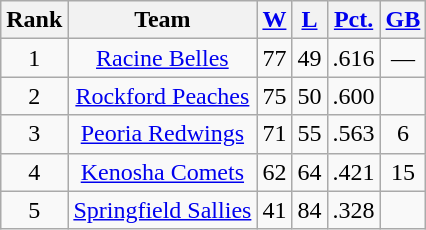<table class="wikitable" style="text-align:center;">
<tr>
<th>Rank</th>
<th>Team</th>
<th><a href='#'>W</a></th>
<th><a href='#'>L</a></th>
<th><a href='#'>Pct.</a></th>
<th><a href='#'>GB</a></th>
</tr>
<tr>
<td>1</td>
<td><a href='#'>Racine Belles</a></td>
<td>77</td>
<td>49</td>
<td>.616</td>
<td>—</td>
</tr>
<tr>
<td>2</td>
<td><a href='#'>Rockford Peaches</a></td>
<td>75</td>
<td>50</td>
<td>.600</td>
<td></td>
</tr>
<tr>
<td>3</td>
<td><a href='#'>Peoria Redwings</a></td>
<td>71</td>
<td>55</td>
<td>.563</td>
<td>6</td>
</tr>
<tr>
<td>4</td>
<td><a href='#'>Kenosha Comets</a></td>
<td>62</td>
<td>64</td>
<td>.421</td>
<td>15</td>
</tr>
<tr>
<td>5</td>
<td><a href='#'>Springfield Sallies</a></td>
<td>41</td>
<td>84</td>
<td>.328</td>
<td></td>
</tr>
</table>
